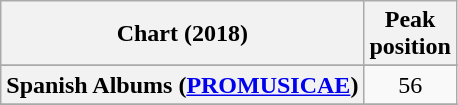<table class="wikitable sortable plainrowheaders" style="text-align:center">
<tr>
<th scope="col">Chart (2018)</th>
<th scope="col">Peak<br> position</th>
</tr>
<tr>
</tr>
<tr>
</tr>
<tr>
</tr>
<tr>
</tr>
<tr>
</tr>
<tr>
<th scope="row">Spanish Albums (<a href='#'>PROMUSICAE</a>)</th>
<td>56</td>
</tr>
<tr>
</tr>
<tr>
</tr>
<tr>
</tr>
</table>
